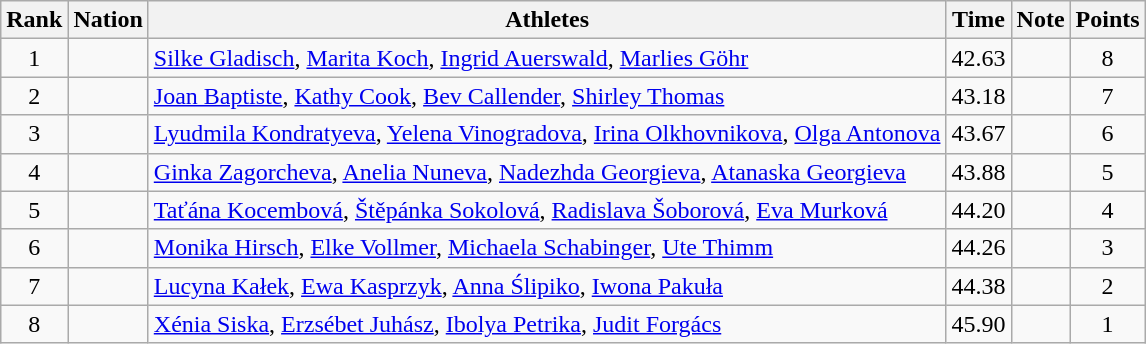<table class="wikitable sortable" style="text-align:center">
<tr>
<th>Rank</th>
<th>Nation</th>
<th>Athletes</th>
<th>Time</th>
<th>Note</th>
<th>Points</th>
</tr>
<tr>
<td>1</td>
<td align=left></td>
<td align=left><a href='#'>Silke Gladisch</a>, <a href='#'>Marita Koch</a>, <a href='#'>Ingrid Auerswald</a>, <a href='#'>Marlies Göhr</a></td>
<td>42.63</td>
<td></td>
<td>8</td>
</tr>
<tr>
<td>2</td>
<td align=left></td>
<td align=left><a href='#'>Joan Baptiste</a>, <a href='#'>Kathy Cook</a>, <a href='#'>Bev Callender</a>, <a href='#'>Shirley Thomas</a></td>
<td>43.18</td>
<td></td>
<td>7</td>
</tr>
<tr>
<td>3</td>
<td align=left></td>
<td align=left><a href='#'>Lyudmila Kondratyeva</a>, <a href='#'>Yelena Vinogradova</a>, <a href='#'>Irina Olkhovnikova</a>, <a href='#'>Olga Antonova</a></td>
<td>43.67</td>
<td></td>
<td>6</td>
</tr>
<tr>
<td>4</td>
<td align=left></td>
<td align=left><a href='#'>Ginka Zagorcheva</a>, <a href='#'>Anelia Nuneva</a>, <a href='#'>Nadezhda Georgieva</a>, <a href='#'>Atanaska Georgieva</a></td>
<td>43.88</td>
<td></td>
<td>5</td>
</tr>
<tr>
<td>5</td>
<td align=left></td>
<td align=left><a href='#'>Taťána Kocembová</a>, <a href='#'>Štěpánka Sokolová</a>, <a href='#'>Radislava Šoborová</a>, <a href='#'>Eva Murková</a></td>
<td>44.20</td>
<td></td>
<td>4</td>
</tr>
<tr>
<td>6</td>
<td align=left></td>
<td align=left><a href='#'>Monika Hirsch</a>, <a href='#'>Elke Vollmer</a>, <a href='#'>Michaela Schabinger</a>, <a href='#'>Ute Thimm</a></td>
<td>44.26</td>
<td></td>
<td>3</td>
</tr>
<tr>
<td>7</td>
<td align=left></td>
<td align=left><a href='#'>Lucyna Kałek</a>, <a href='#'>Ewa Kasprzyk</a>, <a href='#'>Anna Ślipiko</a>, <a href='#'>Iwona Pakuła</a></td>
<td>44.38</td>
<td></td>
<td>2</td>
</tr>
<tr>
<td>8</td>
<td align=left></td>
<td align=left><a href='#'>Xénia Siska</a>, <a href='#'>Erzsébet Juhász</a>, <a href='#'>Ibolya Petrika</a>, <a href='#'>Judit Forgács</a></td>
<td>45.90</td>
<td></td>
<td>1</td>
</tr>
</table>
